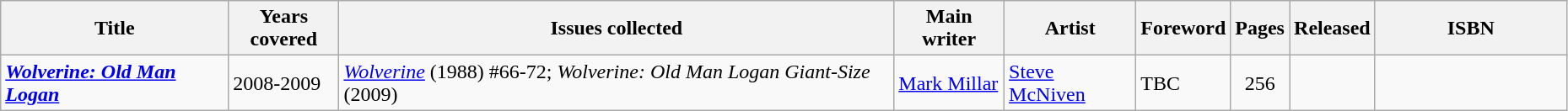<table class="wikitable sortable" width=98%>
<tr>
<th>Title</th>
<th style="width: 5em;">Years covered</th>
<th class="unsortable">Issues collected</th>
<th>Main writer</th>
<th>Artist</th>
<th>Foreword</th>
<th>Pages</th>
<th>Released</th>
<th class="unsortable" style="width: 9em;">ISBN</th>
</tr>
<tr>
<td><a href='#'><strong><em>Wolverine: Old Man Logan</em></strong></a></td>
<td>2008-2009</td>
<td><a href='#'><em>Wolverine</em></a> (1988) #66-72; <em>Wolverine: Old Man Logan Giant-Size</em> (2009)</td>
<td><a href='#'>Mark Millar</a></td>
<td><a href='#'>Steve McNiven</a></td>
<td>TBC</td>
<td style="text-align: center;">256</td>
<td></td>
<td></td>
</tr>
</table>
